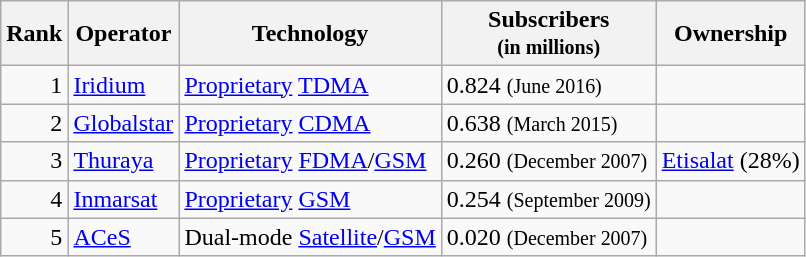<table class="wikitable sortable">
<tr>
<th>Rank</th>
<th>Operator</th>
<th>Technology</th>
<th data-sort-type=number>Subscribers<br><small>(in millions)</small></th>
<th>Ownership</th>
</tr>
<tr>
<td style="text-align:right">1</td>
<td><a href='#'>Iridium</a></td>
<td><a href='#'>Proprietary</a> <a href='#'>TDMA</a></td>
<td>0.824 <small>(June 2016)</small></td>
<td></td>
</tr>
<tr>
<td style="text-align:right">2</td>
<td><a href='#'>Globalstar</a></td>
<td><a href='#'>Proprietary</a> <a href='#'>CDMA</a></td>
<td>0.638 <small>(March 2015)</small></td>
<td></td>
</tr>
<tr>
<td style="text-align:right">3</td>
<td><a href='#'>Thuraya</a></td>
<td><a href='#'>Proprietary</a> <a href='#'>FDMA</a>/<a href='#'>GSM</a></td>
<td>0.260 <small>(December 2007)</small></td>
<td><a href='#'>Etisalat</a> (28%)</td>
</tr>
<tr>
<td style="text-align:right">4</td>
<td><a href='#'>Inmarsat</a></td>
<td><a href='#'>Proprietary</a> <a href='#'>GSM</a></td>
<td>0.254 <small>(September 2009)</small></td>
<td></td>
</tr>
<tr>
<td style="text-align:right">5</td>
<td><a href='#'>ACeS</a></td>
<td>Dual-mode <a href='#'>Satellite</a>/<a href='#'>GSM</a></td>
<td>0.020 <small>(December 2007)</small></td>
<td></td>
</tr>
</table>
